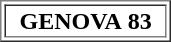<table border=1>
<tr>
<td>  <strong>GENOVA</strong> <strong>83</strong>  </td>
</tr>
</table>
